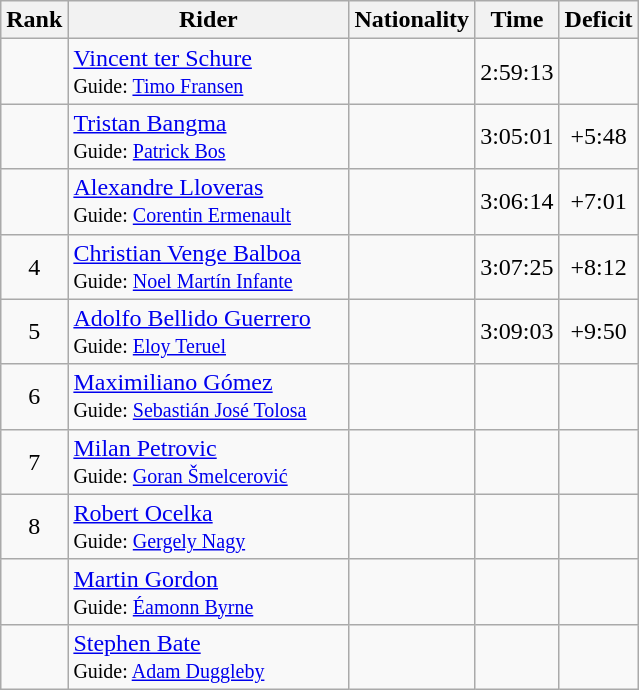<table class="wikitable sortable" style="text-align:center">
<tr>
<th width=20>Rank</th>
<th width=180>Rider</th>
<th>Nationality</th>
<th>Time</th>
<th>Deficit</th>
</tr>
<tr>
<td></td>
<td align=left><a href='#'>Vincent ter Schure</a><br><small>Guide: <a href='#'>Timo Fransen</a></small></td>
<td align=left></td>
<td>2:59:13</td>
<td></td>
</tr>
<tr>
<td></td>
<td align=left><a href='#'>Tristan Bangma</a><br><small>Guide: <a href='#'>Patrick Bos</a></small></td>
<td align=left></td>
<td>3:05:01</td>
<td>+5:48</td>
</tr>
<tr>
<td></td>
<td align=left><a href='#'>Alexandre Lloveras</a><br><small>Guide: <a href='#'>Corentin Ermenault</a></small></td>
<td align=left></td>
<td>3:06:14</td>
<td>+7:01</td>
</tr>
<tr>
<td>4</td>
<td align=left><a href='#'>Christian Venge Balboa</a><br><small>Guide: <a href='#'>Noel Martín Infante</a></small></td>
<td align=left></td>
<td>3:07:25</td>
<td>+8:12</td>
</tr>
<tr>
<td>5</td>
<td align=left><a href='#'>Adolfo Bellido Guerrero</a><br><small>Guide: <a href='#'>Eloy Teruel</a></small></td>
<td align=left></td>
<td>3:09:03</td>
<td>+9:50</td>
</tr>
<tr>
<td>6</td>
<td align=left><a href='#'>Maximiliano Gómez</a><br><small>Guide: <a href='#'>Sebastián José Tolosa</a></small></td>
<td align=left></td>
<td></td>
<td></td>
</tr>
<tr>
<td>7</td>
<td align=left><a href='#'>Milan Petrovic</a><br><small>Guide: <a href='#'>Goran Šmelcerović</a></small></td>
<td align=left></td>
<td></td>
<td></td>
</tr>
<tr>
<td>8</td>
<td align=left><a href='#'>Robert Ocelka</a><br><small>Guide: <a href='#'>Gergely Nagy</a></small></td>
<td align=left></td>
<td></td>
<td></td>
</tr>
<tr>
<td></td>
<td align=left><a href='#'>Martin Gordon</a><br><small>Guide: <a href='#'>Éamonn Byrne</a></small></td>
<td align=left></td>
<td></td>
<td></td>
</tr>
<tr>
<td></td>
<td align=left><a href='#'>Stephen Bate</a><br><small>Guide: <a href='#'>Adam Duggleby</a></small></td>
<td align=left></td>
<td></td>
<td></td>
</tr>
</table>
